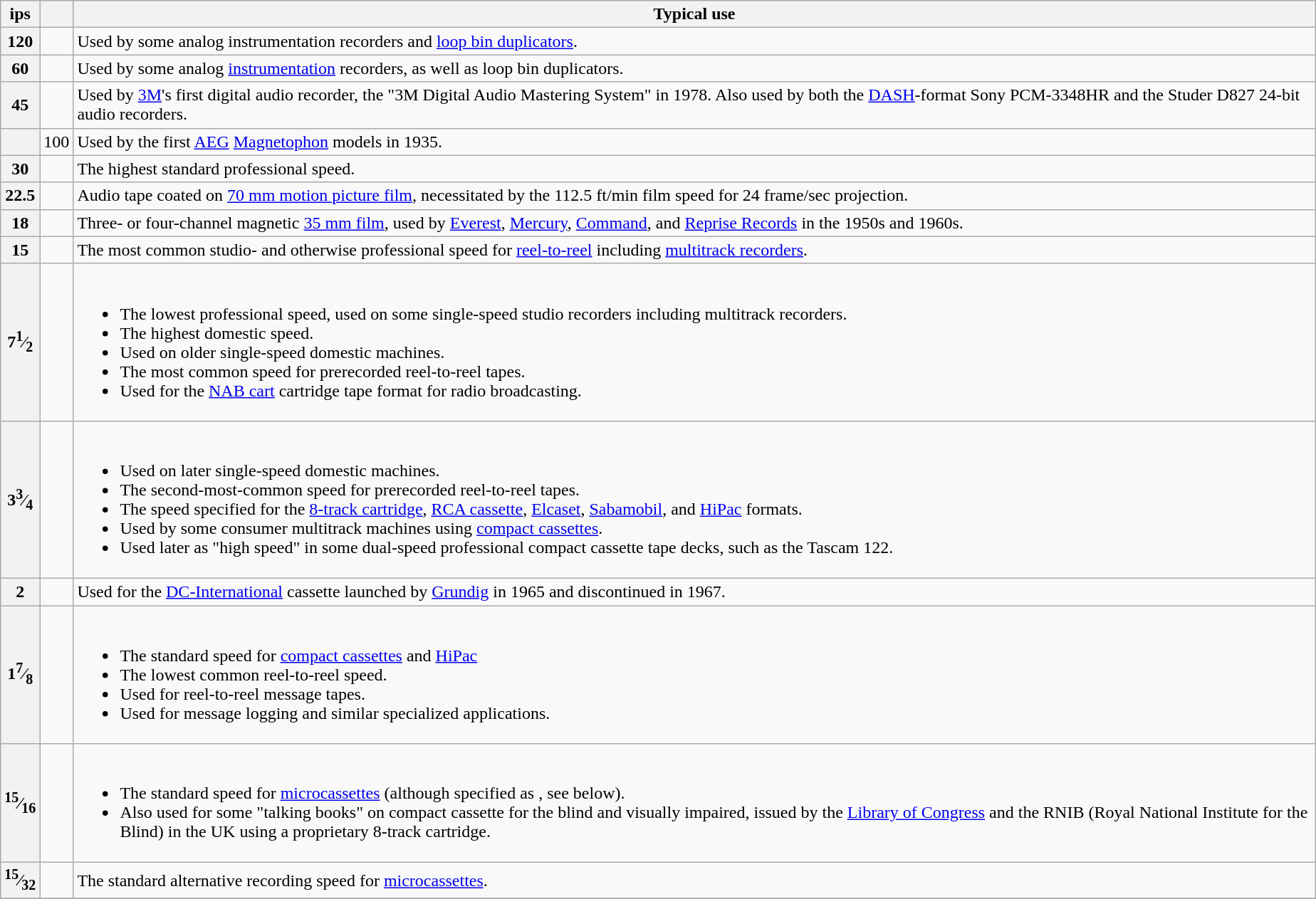<table class="wikitable" style="margin-left: 1em;">
<tr>
<th>ips</th>
<th></th>
<th>Typical use</th>
</tr>
<tr>
<th>120</th>
<td></td>
<td>Used by some analog instrumentation recorders and <a href='#'>loop bin duplicators</a>.</td>
</tr>
<tr>
<th>60</th>
<td></td>
<td>Used by some analog <a href='#'>instrumentation</a> recorders, as well as loop bin duplicators.</td>
</tr>
<tr>
<th>45</th>
<td></td>
<td>Used by <a href='#'>3M</a>'s first digital audio recorder, the "3M Digital Audio Mastering System" in 1978. Also used by both the <a href='#'>DASH</a>-format Sony PCM-3348HR and the Studer D827 24-bit audio recorders.</td>
</tr>
<tr>
<th></th>
<td>100</td>
<td>Used by the first <a href='#'>AEG</a> <a href='#'>Magnetophon</a> models in 1935.</td>
</tr>
<tr>
<th>30</th>
<td></td>
<td>The highest standard professional speed.</td>
</tr>
<tr>
<th>22.5</th>
<td></td>
<td>Audio tape coated on <a href='#'>70 mm motion picture film</a>, necessitated by the 112.5 ft/min film speed for 24 frame/sec projection.</td>
</tr>
<tr>
<th>18</th>
<td></td>
<td>Three- or four-channel magnetic <a href='#'>35 mm film</a>, used by <a href='#'>Everest</a>, <a href='#'>Mercury</a>, <a href='#'>Command</a>, and <a href='#'>Reprise Records</a> in the 1950s and 1960s.</td>
</tr>
<tr>
<th>15</th>
<td></td>
<td>The most common studio- and otherwise professional speed for <a href='#'>reel-to-reel</a> including <a href='#'>multitrack recorders</a>.</td>
</tr>
<tr>
<th>7<sup>1</sup>⁄<sub>2</sub></th>
<td></td>
<td><br><ul><li>The lowest professional speed, used on some single-speed studio recorders including multitrack recorders.</li><li>The highest domestic speed.</li><li>Used on older single-speed domestic machines.</li><li>The most common speed for prerecorded reel-to-reel tapes.</li><li>Used for the <a href='#'>NAB cart</a> cartridge tape format for radio broadcasting.</li></ul></td>
</tr>
<tr>
<th>3<sup>3</sup>⁄<sub>4</sub></th>
<td></td>
<td><br><ul><li>Used on later single-speed domestic machines.</li><li>The second-most-common speed for prerecorded reel-to-reel tapes.</li><li>The speed specified for the <a href='#'>8-track cartridge</a>, <a href='#'>RCA cassette</a>, <a href='#'>Elcaset</a>, <a href='#'>Sabamobil</a>, and <a href='#'>HiPac</a> formats.</li><li>Used by some consumer multitrack machines using <a href='#'>compact cassettes</a>.</li><li>Used later as "high speed" in some dual-speed professional compact cassette tape decks, such as the Tascam 122.</li></ul></td>
</tr>
<tr>
<th>2</th>
<td></td>
<td>Used for the <a href='#'>DC-International</a> cassette launched by <a href='#'>Grundig</a> in 1965 and discontinued in 1967.</td>
</tr>
<tr>
<th>1<sup>7</sup>⁄<sub>8</sub></th>
<td></td>
<td><br><ul><li>The standard speed for <a href='#'>compact cassettes</a> and <a href='#'>HiPac</a></li><li>The lowest common reel-to-reel speed.</li><li>Used for reel-to-reel message tapes.</li><li>Used for message logging and similar specialized applications.</li></ul></td>
</tr>
<tr>
<th><sup>15</sup>⁄<sub>16</sub></th>
<td></td>
<td><br><ul><li>The standard speed for <a href='#'>microcassettes</a> (although specified as , see below).</li><li>Also used for some "talking books" on compact cassette for the blind and visually impaired, issued by the <a href='#'>Library of Congress</a> and the RNIB (Royal National Institute for the Blind) in the UK using a proprietary 8-track cartridge.</li></ul></td>
</tr>
<tr>
<th><sup>15</sup>⁄<sub>32</sub></th>
<td></td>
<td>The standard alternative recording speed for <a href='#'>microcassettes</a>.</td>
</tr>
<tr>
</tr>
</table>
